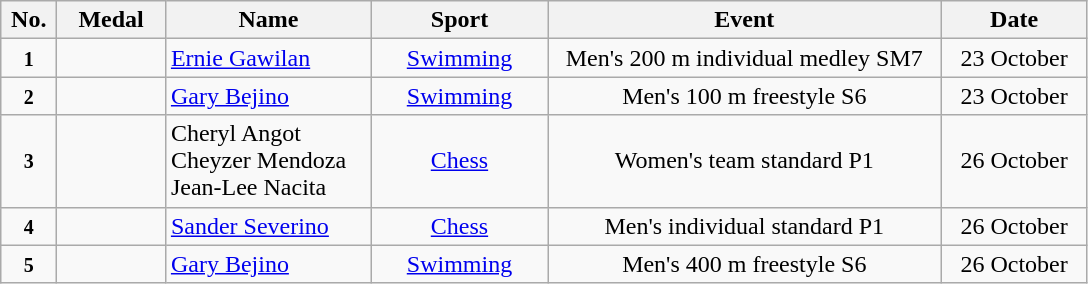<table class="wikitable" style="font-size:100%; text-align:center;">
<tr>
<th width="30">No.</th>
<th width="65">Medal</th>
<th width="130">Name</th>
<th width="110">Sport</th>
<th width="255">Event</th>
<th width="90">Date</th>
</tr>
<tr>
<td><small><strong>1</strong></small></td>
<td></td>
<td align=left><a href='#'>Ernie Gawilan</a></td>
<td> <a href='#'>Swimming</a></td>
<td>Men's 200 m individual medley SM7</td>
<td>23 October</td>
</tr>
<tr>
<td><small><strong>2</strong></small></td>
<td></td>
<td align=left><a href='#'>Gary Bejino</a></td>
<td> <a href='#'>Swimming</a></td>
<td>Men's 100 m freestyle S6</td>
<td>23 October</td>
</tr>
<tr>
<td><small><strong>3</strong></small></td>
<td></td>
<td align=left>Cheryl Angot<br>Cheyzer Mendoza<br>Jean-Lee Nacita</td>
<td> <a href='#'>Chess</a></td>
<td>Women's team standard P1</td>
<td>26 October</td>
</tr>
<tr>
<td><small><strong>4</strong></small></td>
<td></td>
<td align=left><a href='#'>Sander Severino</a></td>
<td> <a href='#'>Chess</a></td>
<td>Men's individual standard P1</td>
<td>26 October</td>
</tr>
<tr>
<td><small><strong>5</strong></small></td>
<td></td>
<td align=left><a href='#'>Gary Bejino</a></td>
<td> <a href='#'>Swimming</a></td>
<td>Men's 400 m freestyle S6</td>
<td>26 October</td>
</tr>
</table>
